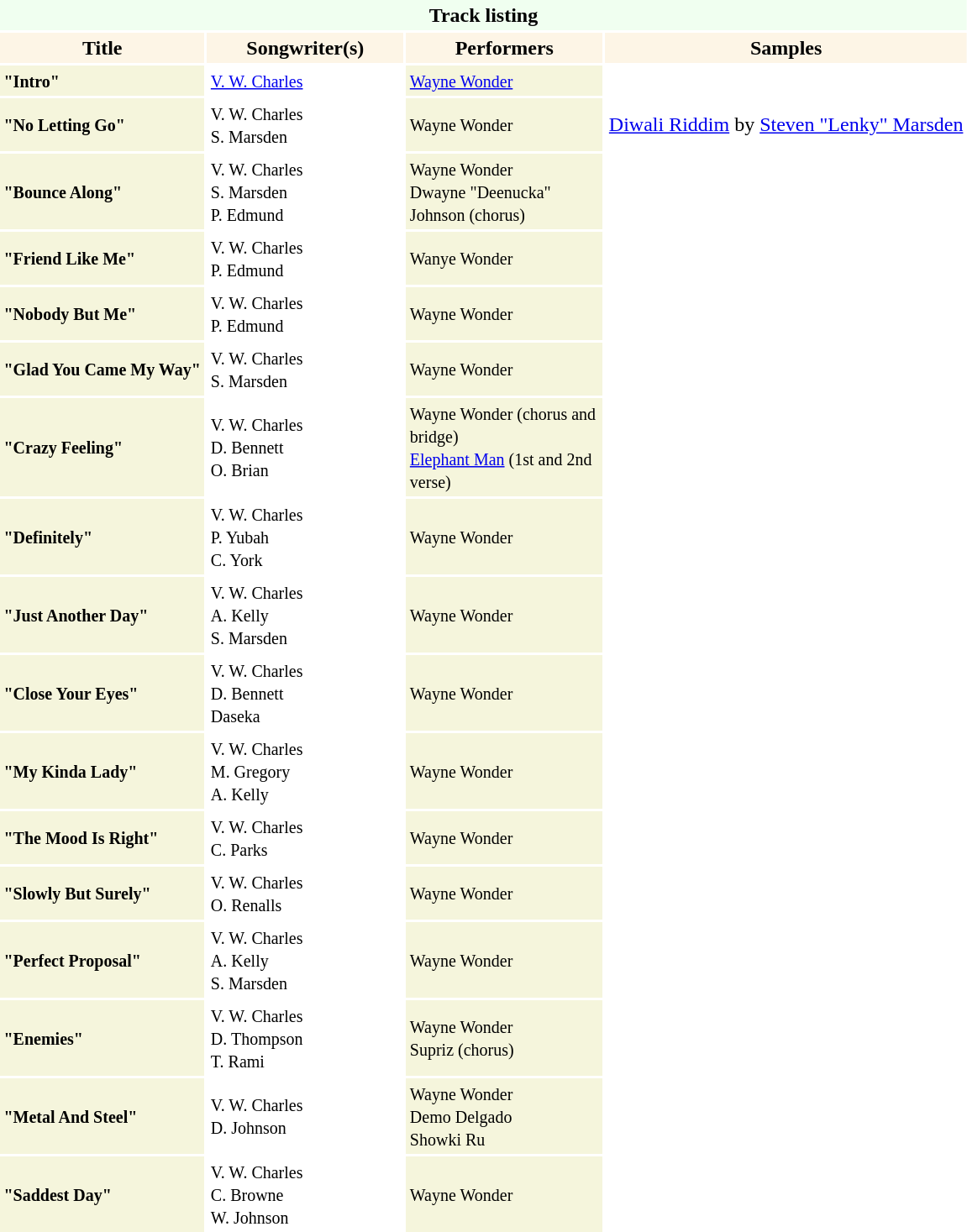<table cellpadding="3">
<tr>
<th align="center" bgcolor="honeydew" colspan="4">Track listing</th>
</tr>
<tr>
<th align="center" bgcolor="oldlace">Title</th>
<th align="center" width="150" bgcolor="oldlace">Songwriter(s)</th>
<th align="center" width="150" bgcolor="oldlace">Performers</th>
<th align="center" bgcolor="oldlace">Samples</th>
</tr>
<tr>
<td bgcolor="beige"><small><strong>"Intro"</strong></small></td>
<td><small><a href='#'>V. W. Charles</a></small></td>
<td bgcolor="beige"><small><a href='#'>Wayne Wonder</a></small></td>
<td></td>
</tr>
<tr>
<td bgcolor="beige"><small><strong>"No Letting Go"</strong></small></td>
<td><small>V. W. Charles<br>S. Marsden</small></td>
<td bgcolor="beige"><small>Wayne Wonder</small></td>
<td><a href='#'>Diwali Riddim</a> by <a href='#'>Steven "Lenky" Marsden</a></td>
</tr>
<tr>
<td bgcolor="beige"><small><strong>"Bounce Along"</strong></small></td>
<td><small>V. W. Charles<br>S. Marsden<br>P. Edmund</small></td>
<td bgcolor="beige"><small>Wayne Wonder<br>Dwayne "Deenucka" Johnson (chorus)</small></td>
<td></td>
</tr>
<tr>
<td bgcolor="beige"><small><strong>"Friend Like Me"</strong></small></td>
<td><small>V. W. Charles<br>P. Edmund</small></td>
<td bgcolor="beige"><small>Wanye Wonder</small></td>
<td></td>
</tr>
<tr>
<td bgcolor="beige"><small><strong>"Nobody But Me"</strong></small></td>
<td><small>V. W. Charles<br>P. Edmund</small></td>
<td bgcolor="beige"><small>Wayne Wonder</small></td>
<td></td>
</tr>
<tr>
<td bgcolor="beige"><small><strong>"Glad You Came My Way"</strong></small></td>
<td><small>V. W. Charles<br>S. Marsden</small></td>
<td bgcolor="beige"><small>Wayne Wonder</small></td>
<td></td>
</tr>
<tr>
<td bgcolor="beige"><small><strong>"Crazy Feeling"</strong></small></td>
<td><small>V. W. Charles<br>D. Bennett<br>O. Brian</small></td>
<td bgcolor="beige"><small>Wayne Wonder (chorus and bridge)<br><a href='#'>Elephant Man</a> (1st and 2nd verse)</small></td>
<td></td>
</tr>
<tr>
<td bgcolor="beige"><small><strong>"Definitely"</strong></small></td>
<td><small>V. W. Charles<br>P. Yubah<br>C. York</small></td>
<td bgcolor="beige"><small>Wayne Wonder</small></td>
<td></td>
</tr>
<tr>
<td bgcolor="beige"><small><strong>"Just Another Day"</strong></small></td>
<td><small>V. W. Charles<br>A. Kelly<br>S. Marsden</small></td>
<td bgcolor="beige"><small>Wayne Wonder</small></td>
<td></td>
</tr>
<tr>
<td bgcolor="beige"><small><strong>"Close Your Eyes"</strong></small></td>
<td><small>V. W. Charles<br>D. Bennett<br>Daseka</small></td>
<td bgcolor="beige"><small>Wayne Wonder</small></td>
<td></td>
</tr>
<tr>
<td bgcolor="beige"><small><strong>"My Kinda Lady"</strong></small></td>
<td><small>V. W. Charles<br>M. Gregory<br>A. Kelly</small></td>
<td bgcolor="beige"><small>Wayne Wonder</small></td>
<td></td>
</tr>
<tr>
<td bgcolor="beige"><small><strong>"The Mood Is Right"</strong></small></td>
<td><small>V. W. Charles<br>C. Parks</small></td>
<td bgcolor="beige"><small>Wayne Wonder</small></td>
<td></td>
</tr>
<tr>
<td bgcolor="beige"><small><strong>"Slowly But Surely"</strong></small></td>
<td><small>V. W. Charles<br>O. Renalls</small></td>
<td bgcolor="beige"><small>Wayne Wonder</small></td>
<td></td>
</tr>
<tr>
<td bgcolor="beige"><small><strong>"Perfect Proposal"</strong></small></td>
<td><small>V. W. Charles<br>A. Kelly<br>S. Marsden</small></td>
<td bgcolor="beige"><small>Wayne Wonder</small></td>
<td></td>
</tr>
<tr>
<td bgcolor="beige"><small><strong>"Enemies"</strong></small></td>
<td><small>V. W. Charles<br>D. Thompson<br>T. Rami</small></td>
<td bgcolor="beige"><small>Wayne Wonder<br>Supriz (chorus)</small></td>
<td></td>
</tr>
<tr>
<td bgcolor="beige"><small><strong>"Metal And Steel"</strong></small></td>
<td><small>V. W. Charles<br>D. Johnson</small></td>
<td bgcolor="beige"><small>Wayne Wonder<br>Demo Delgado<br>Showki Ru</small></td>
<td></td>
</tr>
<tr>
<td bgcolor="beige"><small><strong>"Saddest Day"</strong></small></td>
<td><small>V. W. Charles<br>C. Browne<br>W. Johnson</small></td>
<td bgcolor="beige"><small>Wayne Wonder</small></td>
<td></td>
</tr>
<tr>
</tr>
</table>
